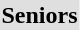<table>
<tr bgcolor="DFDFDF">
<td colspan="4" align="center"><strong>Seniors</strong></td>
</tr>
<tr>
<th scope=row style="text-align:left"><br></th>
<td></td>
<td></td>
<td></td>
</tr>
<tr>
<th scope=row style="text-align:left"><br></th>
<td></td>
<td></td>
<td></td>
</tr>
<tr>
<th scope=row style="text-align:left"><br></th>
<td></td>
<td></td>
<td></td>
</tr>
<tr>
<th scope=row style="text-align:left"><br></th>
<td></td>
<td></td>
<td></td>
</tr>
<tr>
<th scope=row style="text-align:left"><br></th>
<td></td>
<td></td>
<td></td>
</tr>
</table>
